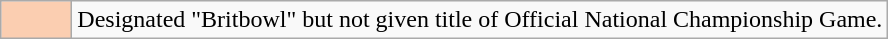<table class="wikitable">
<tr>
<td width="40px" bgcolor="#FBCEB1" align="center"></td>
<td>Designated "Britbowl" but not given title of Official National Championship Game.</td>
</tr>
</table>
